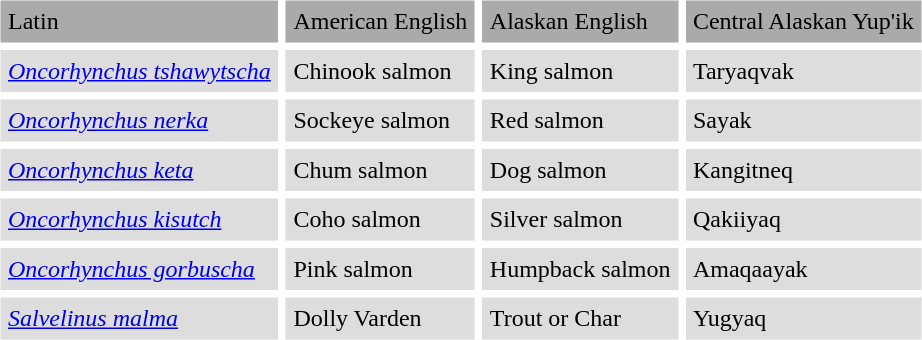<table border="0" cellpadding="5" cellspacing="5">
<tr bgcolor="#aaaaaa">
<td>Latin</td>
<td>American English</td>
<td>Alaskan English</td>
<td>Central Alaskan Yup'ik</td>
</tr>
<tr bgcolor="#dddddd">
<td><em><a href='#'>Oncorhynchus tshawytscha</a></em></td>
<td>Chinook salmon</td>
<td>King salmon</td>
<td>Taryaqvak</td>
</tr>
<tr bgcolor="#dddddd">
<td><em><a href='#'>Oncorhynchus nerka</a></em></td>
<td>Sockeye salmon</td>
<td>Red salmon</td>
<td>Sayak</td>
</tr>
<tr bgcolor="#dddddd">
<td><em><a href='#'>Oncorhynchus keta</a></em></td>
<td>Chum salmon</td>
<td>Dog salmon</td>
<td>Kangitneq</td>
</tr>
<tr bgcolor="#dddddd">
<td><em><a href='#'>Oncorhynchus kisutch</a></em></td>
<td>Coho salmon</td>
<td>Silver salmon</td>
<td>Qakiiyaq</td>
</tr>
<tr bgcolor="#dddddd">
<td><em><a href='#'>Oncorhynchus gorbuscha</a></em></td>
<td>Pink salmon</td>
<td>Humpback salmon</td>
<td>Amaqaayak</td>
</tr>
<tr bgcolor="#dddddd">
<td><em><a href='#'>Salvelinus malma</a></em></td>
<td>Dolly Varden</td>
<td>Trout or Char</td>
<td>Yugyaq</td>
</tr>
</table>
